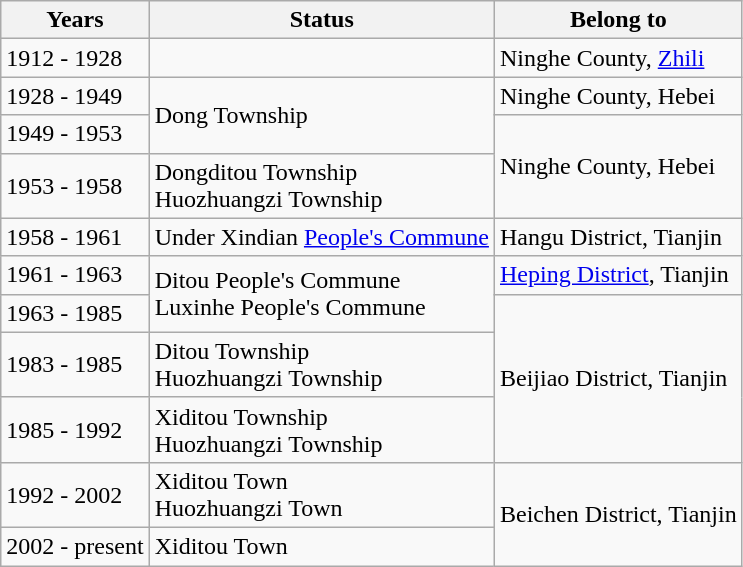<table class="wikitable">
<tr>
<th>Years</th>
<th>Status</th>
<th>Belong to</th>
</tr>
<tr>
<td>1912 - 1928</td>
<td></td>
<td>Ninghe County, <a href='#'>Zhili</a></td>
</tr>
<tr>
<td>1928 - 1949</td>
<td rowspan="2">Dong Township</td>
<td>Ninghe County, Hebei</td>
</tr>
<tr>
<td>1949 - 1953</td>
<td rowspan="2">Ninghe County, Hebei</td>
</tr>
<tr>
<td>1953 - 1958</td>
<td>Dongditou Township<br>Huozhuangzi Township</td>
</tr>
<tr>
<td>1958 - 1961</td>
<td>Under Xindian <a href='#'>People's Commune</a></td>
<td>Hangu District, Tianjin</td>
</tr>
<tr>
<td>1961 - 1963</td>
<td rowspan="2">Ditou People's Commune<br>Luxinhe People's Commune</td>
<td><a href='#'>Heping District</a>, Tianjin</td>
</tr>
<tr>
<td>1963 - 1985</td>
<td rowspan="3">Beijiao District, Tianjin</td>
</tr>
<tr>
<td>1983 - 1985</td>
<td>Ditou Township<br>Huozhuangzi Township</td>
</tr>
<tr>
<td>1985 - 1992</td>
<td>Xiditou Township<br>Huozhuangzi Township</td>
</tr>
<tr>
<td>1992 - 2002</td>
<td>Xiditou Town<br>Huozhuangzi Town</td>
<td rowspan="2">Beichen District, Tianjin</td>
</tr>
<tr>
<td>2002 - present</td>
<td>Xiditou Town</td>
</tr>
</table>
